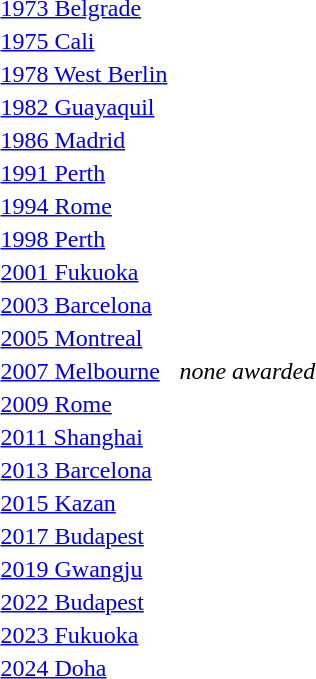<table>
<tr>
<td><a href='#'>1973 Belgrade</a></td>
<td></td>
<td></td>
<td></td>
</tr>
<tr>
<td><a href='#'>1975 Cali</a></td>
<td></td>
<td></td>
<td></td>
</tr>
<tr>
<td><a href='#'>1978 West Berlin</a></td>
<td></td>
<td></td>
<td></td>
</tr>
<tr>
<td><a href='#'>1982 Guayaquil</a></td>
<td></td>
<td></td>
<td></td>
</tr>
<tr>
<td><a href='#'>1986 Madrid</a></td>
<td></td>
<td></td>
<td></td>
</tr>
<tr>
<td><a href='#'>1991 Perth</a></td>
<td></td>
<td></td>
<td></td>
</tr>
<tr>
<td><a href='#'>1994 Rome</a></td>
<td></td>
<td></td>
<td></td>
</tr>
<tr>
<td><a href='#'>1998 Perth</a></td>
<td></td>
<td></td>
<td></td>
</tr>
<tr>
<td><a href='#'>2001 Fukuoka</a></td>
<td></td>
<td></td>
<td></td>
</tr>
<tr>
<td><a href='#'>2003 Barcelona</a></td>
<td></td>
<td></td>
<td></td>
</tr>
<tr>
<td><a href='#'>2005 Montreal</a></td>
<td></td>
<td></td>
<td></td>
</tr>
<tr>
<td rowspan=2><a href='#'>2007 Melbourne</a></td>
<td></td>
<td rowspan=2><em>none awarded</em></td>
<td rowspan=2></td>
</tr>
<tr>
<td></td>
</tr>
<tr>
<td><a href='#'>2009 Rome</a></td>
<td></td>
<td></td>
<td></td>
</tr>
<tr>
<td><a href='#'>2011 Shanghai</a></td>
<td></td>
<td></td>
<td></td>
</tr>
<tr>
<td><a href='#'>2013 Barcelona</a></td>
<td></td>
<td></td>
<td></td>
</tr>
<tr>
<td><a href='#'>2015 Kazan</a></td>
<td></td>
<td></td>
<td></td>
</tr>
<tr>
<td><a href='#'>2017 Budapest</a></td>
<td></td>
<td></td>
<td></td>
</tr>
<tr>
<td><a href='#'>2019 Gwangju</a></td>
<td></td>
<td></td>
<td></td>
</tr>
<tr>
<td><a href='#'>2022 Budapest</a></td>
<td></td>
<td></td>
<td></td>
</tr>
<tr>
<td><a href='#'>2023 Fukuoka</a></td>
<td></td>
<td></td>
<td></td>
</tr>
<tr>
<td><a href='#'>2024 Doha</a></td>
<td></td>
<td></td>
<td></td>
</tr>
</table>
